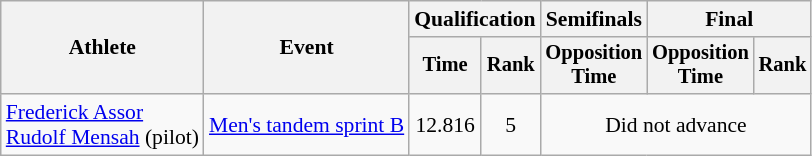<table class="wikitable" style="font-size:90%;">
<tr>
<th rowspan=2>Athlete</th>
<th rowspan=2>Event</th>
<th colspan=2>Qualification</th>
<th>Semifinals</th>
<th colspan=2>Final</th>
</tr>
<tr style="font-size:95%">
<th>Time</th>
<th>Rank</th>
<th>Opposition<br>Time</th>
<th>Opposition<br>Time</th>
<th>Rank</th>
</tr>
<tr align=center>
<td align=left><a href='#'>Frederick Assor</a><br><a href='#'>Rudolf Mensah</a> (pilot)</td>
<td align=left><a href='#'>Men's tandem sprint B</a></td>
<td>12.816</td>
<td>5</td>
<td colspan=3>Did not advance</td>
</tr>
</table>
